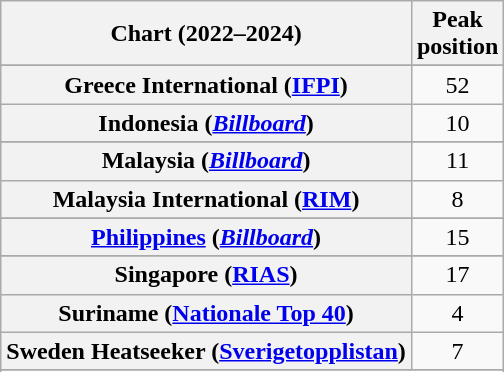<table class="wikitable sortable plainrowheaders" style="text-align:center">
<tr>
<th scope="col">Chart (2022–2024)</th>
<th scope="col">Peak<br>position</th>
</tr>
<tr>
</tr>
<tr>
</tr>
<tr>
</tr>
<tr>
</tr>
<tr>
</tr>
<tr>
<th scope="row">Greece International (<a href='#'>IFPI</a>)</th>
<td>52</td>
</tr>
<tr>
<th scope="row">Indonesia (<em><a href='#'>Billboard</a></em>)</th>
<td>10</td>
</tr>
<tr>
</tr>
<tr>
<th scope="row">Malaysia (<em><a href='#'>Billboard</a></em>)</th>
<td>11</td>
</tr>
<tr>
<th scope="row">Malaysia International (<a href='#'>RIM</a>)</th>
<td>8</td>
</tr>
<tr>
</tr>
<tr>
<th scope="row"><a href='#'>Philippines</a> (<em><a href='#'>Billboard</a></em>)</th>
<td>15</td>
</tr>
<tr>
</tr>
<tr>
<th scope="row">Singapore (<a href='#'>RIAS</a>)</th>
<td>17</td>
</tr>
<tr>
<th scope="row">Suriname (<a href='#'>Nationale Top 40</a>)</th>
<td>4</td>
</tr>
<tr>
<th scope="row">Sweden Heatseeker (<a href='#'>Sverigetopplistan</a>)</th>
<td>7</td>
</tr>
<tr>
</tr>
<tr>
</tr>
<tr>
</tr>
<tr>
</tr>
<tr>
</tr>
<tr>
</tr>
<tr>
</tr>
<tr>
</tr>
</table>
